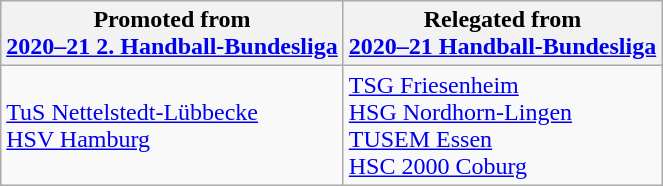<table class="wikitable">
<tr>
<th>Promoted from<br><a href='#'>2020–21 2. Handball-Bundesliga</a></th>
<th>Relegated from<br><a href='#'>2020–21 Handball-Bundesliga</a></th>
</tr>
<tr>
<td><a href='#'>TuS Nettelstedt-Lübbecke</a><br><a href='#'>HSV Hamburg</a></td>
<td><a href='#'>TSG Friesenheim</a><br><a href='#'>HSG Nordhorn-Lingen</a><br><a href='#'>TUSEM Essen</a><br><a href='#'>HSC 2000 Coburg</a></td>
</tr>
</table>
